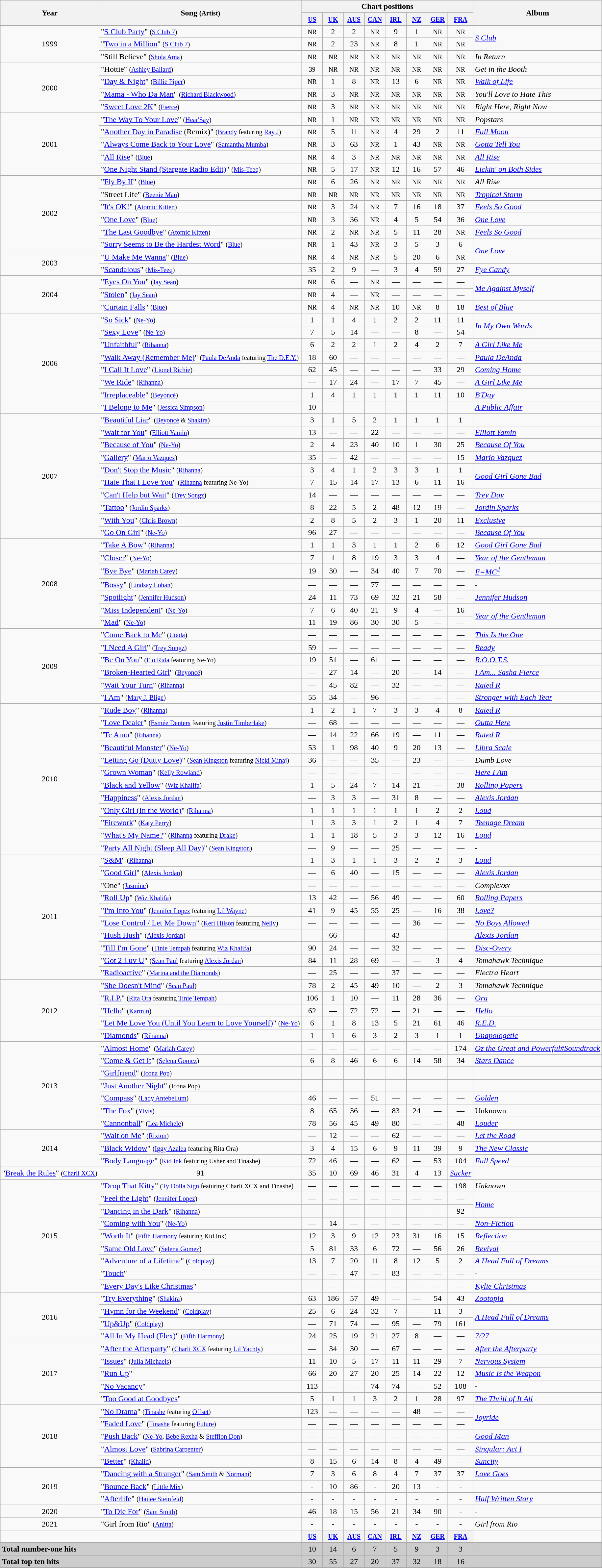<table class="wikitable">
<tr>
<th rowspan="2">Year</th>
<th rowspan="2">Song <small>(Artist)</small></th>
<th colspan="8">Chart positions</th>
<th rowspan="2">Album</th>
</tr>
<tr>
<th width="35"><small><a href='#'>US</a></small></th>
<th width="35"><small><a href='#'>UK</a></small></th>
<th width="35"><small><a href='#'>AUS</a></small></th>
<th width="35"><small><a href='#'>CAN</a></small></th>
<th width="35"><small><a href='#'>IRL</a></small></th>
<th width="35"><small><a href='#'>NZ</a></small></th>
<th width="35"><small><a href='#'>GER</a></small></th>
<th width="35"><small><a href='#'>FRA</a></small></th>
</tr>
<tr>
<td align="center" rowspan="3">1999</td>
<td align="left">"<a href='#'>S Club Party</a>" <small>(<a href='#'>S Club 7</a>)</small></td>
<td align="center"><small>NR</small></td>
<td align="center">2</td>
<td align="center">2</td>
<td align="center"><small>NR</small></td>
<td align="center">9</td>
<td align="center">1</td>
<td align="center"><small>NR</small></td>
<td align="center"><small>NR</small></td>
<td align="left" rowspan="2"><em><a href='#'>S Club</a></em></td>
</tr>
<tr>
<td align="left">"<a href='#'>Two in a Million</a>" <small>(<a href='#'>S Club 7</a>)</small></td>
<td align="center"><small>NR</small></td>
<td align="center">2</td>
<td align="center">23</td>
<td align="center"><small>NR</small></td>
<td align="center">8</td>
<td align="center">1</td>
<td align="center"><small>NR</small></td>
<td align="center"><small>NR</small></td>
</tr>
<tr>
<td align="left">"Still Believe" <small>(<a href='#'>Shola Ama</a>)</small></td>
<td align="center"><small>NR</small></td>
<td align="center"><small>NR</small></td>
<td align="center"><small>NR</small></td>
<td align="center"><small>NR</small></td>
<td align="center"><small>NR</small></td>
<td align="center"><small>NR</small></td>
<td align="center"><small>NR</small></td>
<td align="center"><small>NR</small></td>
<td align="left"><em>In Return</em></td>
</tr>
<tr>
<td align="center" rowspan="4">2000</td>
<td align="left">"Hottie" <small>(<a href='#'>Ashley Ballard</a>)</small></td>
<td align="center"><small>39</small></td>
<td align="center"><small>NR</small></td>
<td align="center"><small>NR</small></td>
<td align="center"><small>NR</small></td>
<td align="center"><small>NR</small></td>
<td align="center"><small>NR</small></td>
<td align="center"><small>NR</small></td>
<td align="center"><small>NR</small></td>
<td align="left"><em>Get in the Booth</em></td>
</tr>
<tr>
<td align="left">"<a href='#'>Day & Night</a>" <small>(<a href='#'>Billie Piper</a>)</small></td>
<td align="center"><small>NR</small></td>
<td align="center">1</td>
<td align="center">8</td>
<td align="center"><small>NR</small></td>
<td align="center">13</td>
<td align="center">6</td>
<td align="center"><small>NR</small></td>
<td align="center"><small>NR</small></td>
<td align="left"><em><a href='#'>Walk of Life</a></em></td>
</tr>
<tr>
<td align="left">"<a href='#'>Mama - Who Da Man</a>" <small>(<a href='#'>Richard Blackwood</a>)</small></td>
<td align="center"><small>NR</small></td>
<td align="center">3</td>
<td align="center"><small>NR</small></td>
<td align="center"><small>NR</small></td>
<td align="center"><small>NR</small></td>
<td align="center"><small>NR</small></td>
<td align="center"><small>NR</small></td>
<td align="center"><small>NR</small></td>
<td align="left"><em>You'll Love to Hate This</em></td>
</tr>
<tr>
<td align="left">"<a href='#'>Sweet Love 2K</a>" <small>(<a href='#'>Fierce</a>)</small></td>
<td align="center"><small>NR</small></td>
<td align="center">3</td>
<td align="center"><small>NR</small></td>
<td align="center"><small>NR</small></td>
<td align="center"><small>NR</small></td>
<td align="center"><small>NR</small></td>
<td align="center"><small>NR</small></td>
<td align="center"><small>NR</small></td>
<td align="left"><em>Right Here, Right Now</em></td>
</tr>
<tr>
<td rowspan="5" align="center">2001</td>
<td align="left">"<a href='#'>The Way To Your Love</a>" <small>(<a href='#'>Hear'Say</a>)</small></td>
<td align="center"><small>NR</small></td>
<td align="center">1</td>
<td align="center"><small>NR</small></td>
<td align="center"><small>NR</small></td>
<td align="center"><small>NR</small></td>
<td align="center"><small>NR</small></td>
<td align="center"><small>NR</small></td>
<td align="center"><small>NR</small></td>
<td align="left" rowspan="1"><em>Popstars</em></td>
</tr>
<tr>
<td align="left">"<a href='#'>Another Day in Paradise</a> (Remix)" <small>(<a href='#'>Brandy</a> featuring <a href='#'>Ray J</a>)</small></td>
<td align="center"><small>NR</small></td>
<td align="center">5</td>
<td align="center">11</td>
<td align="center"><small>NR</small></td>
<td align="center">4</td>
<td align="center">29</td>
<td align="center">2</td>
<td align="center">11</td>
<td align="left"><em><a href='#'>Full Moon</a></em></td>
</tr>
<tr>
<td align="left">"<a href='#'>Always Come Back to Your Love</a>" <small>(<a href='#'>Samantha Mumba</a>)</small></td>
<td align="center"><small>NR</small></td>
<td align="center">3</td>
<td align="center">63</td>
<td align="center"><small>NR</small></td>
<td align="center">1</td>
<td align="center">43</td>
<td align="center"><small>NR</small></td>
<td align="center"><small>NR</small></td>
<td align="left"><em><a href='#'>Gotta Tell You</a></em></td>
</tr>
<tr>
<td align="left">"<a href='#'>All Rise</a>" <small>(<a href='#'>Blue</a>)</small></td>
<td align="center"><small>NR</small></td>
<td align="center">4</td>
<td align="center">3</td>
<td align="center"><small>NR</small></td>
<td align="center"><small>NR</small></td>
<td align="center"><small>NR</small></td>
<td align="center"><small>NR</small></td>
<td align="center"><small>NR</small></td>
<td align="left"><em><a href='#'>All Rise</a></em></td>
</tr>
<tr>
<td align="left">"<a href='#'>One Night Stand (Stargate Radio Edit)</a>" <small>(<a href='#'>Mis-Teeq</a>)</small></td>
<td align="center"><small>NR</small></td>
<td align="center">5</td>
<td align="center">17</td>
<td align="center"><small>NR</small></td>
<td align="center">12</td>
<td align="center">16</td>
<td align="center">57</td>
<td align="center">46</td>
<td align="left"><em><a href='#'>Lickin' on Both Sides</a></em></td>
</tr>
<tr>
<td rowspan="6" align="center">2002</td>
<td align="left">"<a href='#'>Fly By II</a>" <small>(<a href='#'>Blue</a>)</small></td>
<td align="center"><small>NR</small></td>
<td align="center">6</td>
<td align="center">26</td>
<td align="center"><small>NR</small></td>
<td align="center"><small>NR</small></td>
<td align="center"><small>NR</small></td>
<td align="center"><small>NR</small></td>
<td align="center"><small>NR</small></td>
<td><em>All Rise</em></td>
</tr>
<tr>
<td align="left">"Street Life" <small>(<a href='#'>Beenie Man</a>)</small></td>
<td align="center"><small>NR</small></td>
<td align="center"><small>NR</small></td>
<td align="center"><small>NR</small></td>
<td align="center"><small>NR</small></td>
<td align="center"><small>NR</small></td>
<td align="center"><small>NR</small></td>
<td align="center"><small>NR</small></td>
<td align="center"><small>NR</small></td>
<td align="left"><em><a href='#'>Tropical Storm</a></em></td>
</tr>
<tr>
<td align="left">"<a href='#'>It's OK!</a>" <small>(<a href='#'>Atomic Kitten</a>)</small></td>
<td align="center"><small>NR</small></td>
<td align="center">3</td>
<td align="center">24</td>
<td align="center"><small>NR</small></td>
<td align="center">7</td>
<td align="center">16</td>
<td align="center">18</td>
<td align="center">37</td>
<td align="left"><em><a href='#'>Feels So Good</a></em></td>
</tr>
<tr>
<td align="left">"<a href='#'>One Love</a>" <small>(<a href='#'>Blue</a>)</small></td>
<td align="center"><small>NR</small></td>
<td align="center">3</td>
<td align="center">36</td>
<td align="center"><small>NR</small></td>
<td align="center">4</td>
<td align="center">5</td>
<td align="center">54</td>
<td align="center">36</td>
<td align="left"><em><a href='#'>One Love</a></em></td>
</tr>
<tr>
<td align="left">"<a href='#'>The Last Goodbye</a>" <small>(<a href='#'>Atomic Kitten</a>)</small></td>
<td align="center"><small>NR</small></td>
<td align="center">2</td>
<td align="center"><small>NR</small></td>
<td align="center"><small>NR</small></td>
<td align="center">5</td>
<td align="center">11</td>
<td align="center">28</td>
<td align="center"><small>NR</small></td>
<td align="left"><em><a href='#'>Feels So Good</a></em></td>
</tr>
<tr>
<td align="left">"<a href='#'>Sorry Seems to Be the Hardest Word</a>" <small>(<a href='#'>Blue</a>)</small></td>
<td align="center"><small>NR</small></td>
<td align="center">1</td>
<td align="center">43</td>
<td align="center"><small>NR</small></td>
<td align="center">3</td>
<td align="center">5</td>
<td align="center">3</td>
<td align="center">6</td>
<td align="left" rowspan="2"><em><a href='#'>One Love</a></em></td>
</tr>
<tr>
<td align="center" rowspan="2">2003</td>
<td align="left">"<a href='#'>U Make Me Wanna</a>" <small>(<a href='#'>Blue</a>)</small></td>
<td align="center"><small>NR</small></td>
<td align="center">4</td>
<td align="center"><small>NR</small></td>
<td align="center"><small>NR</small></td>
<td align="center">5</td>
<td align="center">20</td>
<td align="center">6</td>
<td align="center"><small>NR</small></td>
</tr>
<tr>
<td align="left">"<a href='#'>Scandalous</a>" <small>(<a href='#'>Mis-Teeq</a>)</small></td>
<td align="center">35</td>
<td align="center">2</td>
<td align="center">9</td>
<td align="center">—</td>
<td align="center">3</td>
<td align="center">4</td>
<td align="center">59</td>
<td align="center">27</td>
<td align="left"><em><a href='#'>Eye Candy</a></em></td>
</tr>
<tr>
<td align="center" rowspan="3">2004</td>
<td align="left">"<a href='#'>Eyes On You</a>" <small>(<a href='#'>Jay Sean</a>)</small></td>
<td align="center"><small>NR</small></td>
<td align="center">6</td>
<td align="center">—</td>
<td align="center"><small>NR</small></td>
<td align="center">—</td>
<td align="center">—</td>
<td align="center">—</td>
<td align="center">—</td>
<td align="left" rowspan="2"><em><a href='#'>Me Against Myself</a></em></td>
</tr>
<tr>
<td align="left">"<a href='#'>Stolen</a>" <small>(<a href='#'>Jay Sean</a>)</small></td>
<td align="center"><small>NR</small></td>
<td align="center">4</td>
<td align="center">—</td>
<td align="center"><small>NR</small></td>
<td align="center">—</td>
<td align="center">—</td>
<td align="center">—</td>
<td align="center">—</td>
</tr>
<tr>
<td align="left">"<a href='#'>Curtain Falls</a>" <small>(<a href='#'>Blue</a>)</small></td>
<td align="center"><small>NR</small></td>
<td align="center">4</td>
<td align="center"><small>NR</small></td>
<td align="center"><small>NR</small></td>
<td align="center">10</td>
<td align="center"><small>NR</small></td>
<td align="center">8</td>
<td align="center">18</td>
<td align="left"><em><a href='#'>Best of Blue</a></em></td>
</tr>
<tr>
<td align="center" rowspan="8">2006</td>
<td align="left">"<a href='#'>So Sick</a>" <small>(<a href='#'>Ne-Yo</a>)</small></td>
<td align="center">1</td>
<td align="center">1</td>
<td align="center">4</td>
<td align="center">1</td>
<td align="center">2</td>
<td align="center">2</td>
<td align="center">11</td>
<td align="center">11</td>
<td align="left" rowspan="2"><em><a href='#'>In My Own Words</a></em></td>
</tr>
<tr>
<td align="left">"<a href='#'>Sexy Love</a>" <small>(<a href='#'>Ne-Yo</a>)</small></td>
<td align="center">7</td>
<td align="center">5</td>
<td align="center">14</td>
<td align="center">—</td>
<td align="center">—</td>
<td align="center">8</td>
<td align="center">—</td>
<td align="center">54</td>
</tr>
<tr>
<td align="left">"<a href='#'>Unfaithful</a>" <small>(<a href='#'>Rihanna</a>)</small></td>
<td align="center">6</td>
<td align="center">2</td>
<td align="center">2</td>
<td align="center">1</td>
<td align="center">2</td>
<td align="center">4</td>
<td align="center">2</td>
<td align="center">7</td>
<td align="left"><em><a href='#'>A Girl Like Me</a></em></td>
</tr>
<tr>
<td align="left">"<a href='#'>Walk Away (Remember Me)</a>" <small>(<a href='#'>Paula DeAnda</a> featuring <a href='#'>The D.E.Y.</a>)</small></td>
<td align="center">18</td>
<td align="center">60</td>
<td align="center">—</td>
<td align="center">—</td>
<td align="center">—</td>
<td align="center">—</td>
<td align="center">—</td>
<td align="center">—</td>
<td align="left"><em><a href='#'>Paula DeAnda</a></em></td>
</tr>
<tr>
<td align="left">"<a href='#'>I Call It Love</a>" <small>(<a href='#'>Lionel Richie</a>)</small></td>
<td align="center">62</td>
<td align="center">45</td>
<td align="center">—</td>
<td align="center">—</td>
<td align="center">—</td>
<td align="center">—</td>
<td align="center">33</td>
<td align="center">29</td>
<td align="left"><em><a href='#'>Coming Home</a></em></td>
</tr>
<tr>
<td align="left">"<a href='#'>We Ride</a>" <small>(<a href='#'>Rihanna</a>)</small></td>
<td align="center">—</td>
<td align="center">17</td>
<td align="center">24</td>
<td align="center">—</td>
<td align="center">17</td>
<td align="center">7</td>
<td align="center">45</td>
<td align="center">—</td>
<td align="left"><em><a href='#'>A Girl Like Me</a></em></td>
</tr>
<tr>
<td align="left">"<a href='#'>Irreplaceable</a>" <small>(<a href='#'>Beyoncé</a>)</small></td>
<td align="center">1</td>
<td align="center">4</td>
<td align="center">1</td>
<td align="center">1</td>
<td align="center">1</td>
<td align="center">1</td>
<td align="center">11</td>
<td align="center">10</td>
<td align="left"><em><a href='#'>B'Day</a></em></td>
</tr>
<tr>
<td align="left">"<a href='#'>I Belong to Me</a>" <small>(<a href='#'>Jessica Simpson</a>)</small></td>
<td align="center">10</td>
<td align="center"></td>
<td align="center"></td>
<td align="center"></td>
<td align="center"></td>
<td align="center"></td>
<td align="center"></td>
<td align="center"></td>
<td align="left"><em><a href='#'>A Public Affair</a></em></td>
</tr>
<tr>
<td align="center" rowspan="10">2007</td>
<td align="left">"<a href='#'>Beautiful Liar</a>" <small>(<a href='#'>Beyoncé</a> & <a href='#'>Shakira</a>)</small></td>
<td align="center">3</td>
<td align="center">1</td>
<td align="center">5</td>
<td align="center">2</td>
<td align="center">1</td>
<td align="center">1</td>
<td align="center">1</td>
<td align="center">1</td>
<td></td>
</tr>
<tr>
<td align="left">"<a href='#'>Wait for You</a>" <small>(<a href='#'>Elliott Yamin</a>)</small></td>
<td align="center">13</td>
<td align="center">—</td>
<td align="center">—</td>
<td align="center">22</td>
<td align="center">—</td>
<td align="center">—</td>
<td align="center">—</td>
<td align="center">—</td>
<td align="left"><em><a href='#'>Elliott Yamin</a></em></td>
</tr>
<tr>
<td align="left">"<a href='#'>Because of You</a>" <small>(<a href='#'>Ne-Yo</a>)</small></td>
<td align="center">2</td>
<td align="center">4</td>
<td align="center">23</td>
<td align="center">40</td>
<td align="center">10</td>
<td align="center">1</td>
<td align="center">30</td>
<td align="center">25</td>
<td align="left"><em><a href='#'>Because Of You</a></em></td>
</tr>
<tr>
<td align="left">"<a href='#'>Gallery</a>" <small>(<a href='#'>Mario Vazquez</a>)</small></td>
<td align="center">35</td>
<td align="center">—</td>
<td align="center">42</td>
<td align="center">—</td>
<td align="center">—</td>
<td align="center">—</td>
<td align="center">—</td>
<td align="center">15</td>
<td align="left"><em><a href='#'>Mario Vazquez</a></em></td>
</tr>
<tr>
<td align="left">"<a href='#'>Don't Stop the Music</a>" <small>(<a href='#'>Rihanna</a>)</small></td>
<td align="center">3</td>
<td align="center">4</td>
<td align="center">1</td>
<td align="center">2</td>
<td align="center">3</td>
<td align="center">3</td>
<td align="center">1</td>
<td align="center">1</td>
<td align="left" rowspan="2"><em><a href='#'>Good Girl Gone Bad</a></em></td>
</tr>
<tr>
<td align="left">"<a href='#'>Hate That I Love You</a>" <small>(<a href='#'>Rihanna</a> featuring Ne-Yo)</small></td>
<td align="center">7</td>
<td align="center">15</td>
<td align="center">14</td>
<td align="center">17</td>
<td align="center">13</td>
<td align="center">6</td>
<td align="center">11</td>
<td align="center">16</td>
</tr>
<tr>
<td align="left">"<a href='#'>Can't Help but Wait</a>" <small>(<a href='#'>Trey Songz</a>)</small></td>
<td align="center">14</td>
<td align="center">—</td>
<td align="center">—</td>
<td align="center">—</td>
<td align="center">—</td>
<td align="center">—</td>
<td align="center">—</td>
<td align="center">—</td>
<td align="left"><em><a href='#'>Trey Day</a></em></td>
</tr>
<tr>
<td align="left">"<a href='#'>Tattoo</a>" <small>(<a href='#'>Jordin Sparks</a>)</small></td>
<td align="center">8</td>
<td align="center">22</td>
<td align="center">5</td>
<td align="center">2</td>
<td align="center">48</td>
<td align="center">12</td>
<td align="center">19</td>
<td align="center">—</td>
<td align="left"><em><a href='#'>Jordin Sparks</a></em></td>
</tr>
<tr>
<td align="left">"<a href='#'>With You</a>" <small>(<a href='#'>Chris Brown</a>)</small></td>
<td align="center">2</td>
<td align="center">8</td>
<td align="center">5</td>
<td align="center">2</td>
<td align="center">3</td>
<td align="center">1</td>
<td align="center">20</td>
<td align="center">11</td>
<td align="left"><em><a href='#'>Exclusive</a></em></td>
</tr>
<tr>
<td align="left">"<a href='#'>Go On Girl</a>" <small>(<a href='#'>Ne-Yo</a>)</small></td>
<td align="center">96</td>
<td align="center">27</td>
<td align="center">—</td>
<td align="center">—</td>
<td align="center">—</td>
<td align="center">—</td>
<td align="center">—</td>
<td align="center">—</td>
<td align="left"><em><a href='#'>Because Of You</a></em></td>
</tr>
<tr>
<td align="center" rowspan="7">2008</td>
<td align="left">"<a href='#'>Take A Bow</a>" <small>(<a href='#'>Rihanna</a>)</small></td>
<td align="center">1</td>
<td align="center">1</td>
<td align="center">3</td>
<td align="center">1</td>
<td align="center">1</td>
<td align="center">2</td>
<td align="center">6</td>
<td align="center">12</td>
<td align="left"><em><a href='#'>Good Girl Gone Bad</a></em></td>
</tr>
<tr>
<td align="left">"<a href='#'>Closer</a>" <small>(<a href='#'>Ne-Yo</a>)</small></td>
<td align="center">7</td>
<td align="center">1</td>
<td align="center">8</td>
<td align="center">19</td>
<td align="center">3</td>
<td align="center">3</td>
<td align="center">4</td>
<td align="center">—</td>
<td align="left"><em><a href='#'>Year of the Gentleman</a></em></td>
</tr>
<tr>
<td align="left">"<a href='#'>Bye Bye</a>" <small>(<a href='#'>Mariah Carey</a>)</small></td>
<td align="center">19</td>
<td align="center">30</td>
<td align="center">—</td>
<td align="center">34</td>
<td align="center">40</td>
<td align="center">7</td>
<td align="center">70</td>
<td align="center">—</td>
<td align="left"><em><a href='#'>E=MC<sup>2</sup></a></em></td>
</tr>
<tr>
<td align="left">"<a href='#'>Bossy</a>" <small>(<a href='#'>Lindsay Lohan</a>)</small></td>
<td align="center">—</td>
<td align="center">—</td>
<td align="center">—</td>
<td align="center">77</td>
<td align="center">—</td>
<td align="center">—</td>
<td align="center">—</td>
<td align="center">—</td>
<td align="left" rowspan="1">-</td>
</tr>
<tr>
<td align="left">"<a href='#'>Spotlight</a>" <small>(<a href='#'>Jennifer Hudson</a>)</small></td>
<td align="center">24</td>
<td align="center">11</td>
<td align="center">73</td>
<td align="center">69</td>
<td align="center">32</td>
<td align="center">21</td>
<td align="center">58</td>
<td align="center">—</td>
<td align="left"><em><a href='#'>Jennifer Hudson</a></em></td>
</tr>
<tr>
<td align="left">"<a href='#'>Miss Independent</a>" <small>(<a href='#'>Ne-Yo</a>)</small></td>
<td align="center">7</td>
<td align="center">6</td>
<td align="center">40</td>
<td align="center">21</td>
<td align="center">9</td>
<td align="center">4</td>
<td align="center">—</td>
<td align="center">16</td>
<td align="left" rowspan="2"><em><a href='#'>Year of the Gentleman</a></em></td>
</tr>
<tr>
<td align="left">"<a href='#'>Mad</a>" <small>(<a href='#'>Ne-Yo</a>)</small></td>
<td align="center">11</td>
<td align="center">19</td>
<td align="center">86</td>
<td align="center">30</td>
<td align="center">30</td>
<td align="center">5</td>
<td align="center">—</td>
<td align="center">—</td>
</tr>
<tr>
<td align="center" rowspan="6">2009</td>
<td align="left">"<a href='#'>Come Back to Me</a>" <small>(<a href='#'>Utada</a>)</small></td>
<td align="center">—</td>
<td align="center">—</td>
<td align="center">—</td>
<td align="center">—</td>
<td align="center">—</td>
<td align="center">—</td>
<td align="center">—</td>
<td align="center">—</td>
<td align="left"><em><a href='#'>This Is the One</a></em></td>
</tr>
<tr>
<td align="left">"<a href='#'>I Need A Girl</a>" <small>(<a href='#'>Trey Songz</a>)</small></td>
<td align="center">59</td>
<td align="center">—</td>
<td align="center">—</td>
<td align="center">—</td>
<td align="center">—</td>
<td align="center">—</td>
<td align="center">—</td>
<td align="center">—</td>
<td align="left"><em><a href='#'>Ready</a></em></td>
</tr>
<tr>
<td align="left">"<a href='#'>Be On You</a>" <small>(<a href='#'>Flo Rida</a> featuring Ne-Yo)</small></td>
<td align="center">19</td>
<td align="center">51</td>
<td align="center">—</td>
<td align="center">61</td>
<td align="center">—</td>
<td align="center">—</td>
<td align="center">—</td>
<td align="center">—</td>
<td align="left"><em><a href='#'>R.O.O.T.S.</a></em></td>
</tr>
<tr>
<td align="left">"<a href='#'>Broken-Hearted Girl</a>" <small>(<a href='#'>Beyoncé</a>)</small></td>
<td align="center">—</td>
<td align="center">27</td>
<td align="center">14</td>
<td align="center">—</td>
<td align="center">20</td>
<td align="center">—</td>
<td align="center">14</td>
<td align="center">—</td>
<td align="left"><em><a href='#'>I Am... Sasha Fierce</a></em></td>
</tr>
<tr>
<td align="left">"<a href='#'>Wait Your Turn</a>" <small>(<a href='#'>Rihanna</a>)</small></td>
<td align="center">—</td>
<td align="center">45</td>
<td align="center">82</td>
<td align="center">—</td>
<td align="center">32</td>
<td align="center">—</td>
<td align="center">—</td>
<td align="center">—</td>
<td align="left" rowspan="1"><em><a href='#'>Rated R</a></em></td>
</tr>
<tr>
<td align="left">"<a href='#'>I Am</a>" <small>(<a href='#'>Mary J. Blige</a>)</small></td>
<td align="center">55</td>
<td align="center">34</td>
<td align="center">—</td>
<td align="center">96</td>
<td align="center">—</td>
<td align="center">—</td>
<td align="center">—</td>
<td align="center">—</td>
<td align="left" rowspan="1"><em><a href='#'>Stronger with Each Tear</a></em></td>
</tr>
<tr>
<td align="center" rowspan="12">2010</td>
<td align="left">"<a href='#'>Rude Boy</a>" <small>(<a href='#'>Rihanna</a>)</small></td>
<td align="center">1</td>
<td align="center">2</td>
<td align="center">1</td>
<td align="center">7</td>
<td align="center">3</td>
<td align="center">3</td>
<td align="center">4</td>
<td align="center">8</td>
<td align="left" rowspan="1"><em><a href='#'>Rated R</a></em></td>
</tr>
<tr>
<td align="left">"<a href='#'>Love Dealer</a>" <small>(<a href='#'>Esmée Denters</a> featuring <a href='#'>Justin Timberlake</a>)</small></td>
<td align="center">—</td>
<td align="center">68</td>
<td align="center">—</td>
<td align="center">—</td>
<td align="center">—</td>
<td align="center">—</td>
<td align="center">—</td>
<td align="center">—</td>
<td align="left"><em><a href='#'>Outta Here</a></em></td>
</tr>
<tr>
<td align="left">"<a href='#'>Te Amo</a>" <small>(<a href='#'>Rihanna</a>)</small></td>
<td align="center">—</td>
<td align="center">14</td>
<td align="center">22</td>
<td align="center">66</td>
<td align="center">19</td>
<td align="center">—</td>
<td align="center">11</td>
<td align="center">—</td>
<td align="left" rowspan="1"><em><a href='#'>Rated R</a></em></td>
</tr>
<tr>
<td align="left">"<a href='#'>Beautiful Monster</a>" <small>(<a href='#'>Ne-Yo</a>)</small></td>
<td align="center">53</td>
<td align="center">1</td>
<td align="center">98</td>
<td align="center">40</td>
<td align="center">9</td>
<td align="center">20</td>
<td align="center">13</td>
<td align="center">—</td>
<td align="left" rowspan="1"><em><a href='#'>Libra Scale</a></em></td>
</tr>
<tr>
<td align="left">"<a href='#'>Letting Go (Dutty Love)</a>" <small>(<a href='#'>Sean Kingston</a> featuring <a href='#'>Nicki Minaj</a>)</small></td>
<td align="center">36</td>
<td align="center">—</td>
<td align="center">—</td>
<td align="center">35</td>
<td align="center">—</td>
<td align="center">23</td>
<td align="center">—</td>
<td align="center">—</td>
<td align="left" rowspan="1"><em>Dumb Love</em></td>
</tr>
<tr>
<td align="left">"<a href='#'>Grown Woman</a>" <small>(<a href='#'>Kelly Rowland</a>)</small></td>
<td align="center">—</td>
<td align="center">—</td>
<td align="center">—</td>
<td align="center">—</td>
<td align="center">—</td>
<td align="center">—</td>
<td align="center">—</td>
<td align="center">—</td>
<td align="left" rowspan="1"><em><a href='#'>Here I Am</a></em></td>
</tr>
<tr>
<td align="left">"<a href='#'>Black and Yellow</a>" <small>(<a href='#'>Wiz Khalifa</a>)</small></td>
<td align="center">1</td>
<td align="center">5</td>
<td align="center">24</td>
<td align="center">7</td>
<td align="center">14</td>
<td align="center">21</td>
<td align="center">—</td>
<td align="center">38</td>
<td align="left" rowspan="1"><em><a href='#'>Rolling Papers</a></em></td>
</tr>
<tr>
<td align="left">"<a href='#'>Happiness</a>" <small>(<a href='#'>Alexis Jordan</a>) </small></td>
<td align="center">—</td>
<td align="center">3</td>
<td align="center">3</td>
<td align="center">—</td>
<td align="center">31</td>
<td align="center">8</td>
<td align="center">—</td>
<td align="center">—</td>
<td align="left" rowspan="1"><em><a href='#'>Alexis Jordan</a></em></td>
</tr>
<tr>
<td align="left">"<a href='#'>Only Girl (In the World)</a>" <small>(<a href='#'>Rihanna</a>)</small></td>
<td align="center">1</td>
<td align="center">1</td>
<td align="center">1</td>
<td align="center">1</td>
<td align="center">1</td>
<td align="center">1</td>
<td align="center">2</td>
<td align="center">2</td>
<td align="left" rowspan="1"><em><a href='#'>Loud</a></em></td>
</tr>
<tr>
<td align="left">"<a href='#'>Firework</a>" <small>(<a href='#'>Katy Perry</a>)</small></td>
<td align="center">1</td>
<td align="center">3</td>
<td align="center">3</td>
<td align="center">1</td>
<td align="center">2</td>
<td align="center">1</td>
<td align="center">4</td>
<td align="center">7</td>
<td align="left" rowspan="1"><em><a href='#'>Teenage Dream</a></em></td>
</tr>
<tr>
<td align="left">"<a href='#'>What's My Name?</a>" <small>(<a href='#'>Rihanna</a> featuring <a href='#'>Drake</a>) </small></td>
<td align="center">1</td>
<td align="center">1</td>
<td align="center">18</td>
<td align="center">5</td>
<td align="center">3</td>
<td align="center">3</td>
<td align="center">12</td>
<td align="center">16</td>
<td align="left" rowspan="1"><em><a href='#'>Loud</a></em></td>
</tr>
<tr>
<td align="left">"<a href='#'>Party All Night (Sleep All Day)</a>" <small>(<a href='#'>Sean Kingston</a>)</small></td>
<td align="center">—</td>
<td align="center">9</td>
<td align="center">—</td>
<td align="center">—</td>
<td align="center">25</td>
<td align="center">—</td>
<td align="center">—</td>
<td align="center">—</td>
<td align="left" rowspan="1">-</td>
</tr>
<tr>
<td align="center" rowspan="10">2011</td>
<td align="left">"<a href='#'>S&M</a>" <small>(<a href='#'>Rihanna</a>) </small></td>
<td align="center">1</td>
<td align="center">3</td>
<td align="center">1</td>
<td align="center">1</td>
<td align="center">3</td>
<td align="center">2</td>
<td align="center">2</td>
<td align="center">3</td>
<td align="left" rowspan="1"><em><a href='#'>Loud</a></em></td>
</tr>
<tr>
<td align="left">"<a href='#'>Good Girl</a>" <small>(<a href='#'>Alexis Jordan</a>) </small></td>
<td align="center">—</td>
<td align="center">6</td>
<td align="center">40</td>
<td align="center">—</td>
<td align="center">15</td>
<td align="center">—</td>
<td align="center">—</td>
<td align="center">—</td>
<td align="left" rowspan="1"><em><a href='#'>Alexis Jordan</a></em></td>
</tr>
<tr>
<td align="left">"One" <small>(<a href='#'>Jasmine</a>)</small></td>
<td align="center">—</td>
<td align="center">—</td>
<td align="center">—</td>
<td align="center">—</td>
<td align="center">—</td>
<td align="center">—</td>
<td align="center">—</td>
<td align="center">—</td>
<td align="left"><em>Complexxx</em></td>
</tr>
<tr>
<td align="left">"<a href='#'>Roll Up</a>" <small>(<a href='#'>Wiz Khalifa</a>) </small></td>
<td align="center">13</td>
<td align="center">42</td>
<td align="center">—</td>
<td align="center">56</td>
<td align="center">49</td>
<td align="center">—</td>
<td align="center">—</td>
<td align="center">60</td>
<td align="left" rowspan="1"><em><a href='#'>Rolling Papers</a></em></td>
</tr>
<tr>
<td align="left">"<a href='#'>I'm Into You</a>" <small>(<a href='#'>Jennifer Lopez</a> featuring <a href='#'>Lil Wayne</a>) </small></td>
<td align="center">41</td>
<td align="center">9</td>
<td align="center">45</td>
<td align="center">55</td>
<td align="center">25</td>
<td align="center">—</td>
<td align="center">16</td>
<td align="center">38</td>
<td align="left" rowspan="1"><em><a href='#'>Love?</a></em></td>
</tr>
<tr>
<td align="left">"<a href='#'>Lose Control / Let Me Down</a>" <small>(<a href='#'>Keri Hilson</a> featuring <a href='#'>Nelly</a>) </small></td>
<td align="center">—</td>
<td align="center">—</td>
<td align="center">—</td>
<td align="center">—</td>
<td align="center">—</td>
<td align="center">36</td>
<td align="center">—</td>
<td align="center">—</td>
<td align="left" rowspan="1"><em><a href='#'>No Boys Allowed</a></em></td>
</tr>
<tr>
<td align="left">"<a href='#'>Hush Hush</a>" <small>(<a href='#'>Alexis Jordan</a>) </small></td>
<td align="center">—</td>
<td align="center">66</td>
<td align="center">—</td>
<td align="center">—</td>
<td align="center">43</td>
<td align="center">—</td>
<td align="center">—</td>
<td align="center">—</td>
<td align="left" rowspan="1"><em><a href='#'>Alexis Jordan</a></em></td>
</tr>
<tr>
<td align="left">"<a href='#'>Till I'm Gone</a>" <small>(<a href='#'>Tinie Tempah</a> featuring <a href='#'>Wiz Khalifa</a>) </small></td>
<td align="center">90</td>
<td align="center">24</td>
<td align="center">—</td>
<td align="center">—</td>
<td align="center">32</td>
<td align="center">—</td>
<td align="center">—</td>
<td align="center">—</td>
<td align="left" rowspan="1"><em><a href='#'>Disc-Overy</a></em></td>
</tr>
<tr>
<td align="left">"<a href='#'>Got 2 Luv U</a>" <small>(<a href='#'>Sean Paul</a> featuring <a href='#'>Alexis Jordan</a>) </small></td>
<td align="center">84</td>
<td align="center">11</td>
<td align="center">28</td>
<td align="center">69</td>
<td align="center">—</td>
<td align="center">—</td>
<td align="center">3</td>
<td align="center">4</td>
<td align="left" rowspan="1"><em>Tomahawk Technique</em></td>
</tr>
<tr>
<td align="left">"<a href='#'>Radioactive</a>" <small>(<a href='#'>Marina and the Diamonds</a>) </small></td>
<td align="center">—</td>
<td align="center">25</td>
<td align="center">—</td>
<td align="center">—</td>
<td align="center">37</td>
<td align="center">—</td>
<td align="center">—</td>
<td align="center">—</td>
<td align="left" rowspan="1"><em>Electra Heart</em></td>
</tr>
<tr>
<td align="center" rowspan="5">2012</td>
<td align="left">"<a href='#'>She Doesn't Mind</a>" <small>(<a href='#'>Sean Paul</a>) </small></td>
<td align="center">78</td>
<td align="center">2</td>
<td align="center">45</td>
<td align="center">49</td>
<td align="center">10</td>
<td align="center">—</td>
<td align="center">2</td>
<td align="center">3</td>
<td align="left" rowspan="1"><em>Tomahawk Technique</em></td>
</tr>
<tr>
<td align="left">"<a href='#'>R.I.P.</a>" <small>(<a href='#'>Rita Ora</a> featuring <a href='#'>Tinie Tempah</a>) </small></td>
<td align="center">106</td>
<td align="center">1</td>
<td align="center">10</td>
<td align="center">—</td>
<td align="center">11</td>
<td align="center">28</td>
<td align="center">36</td>
<td align="center">—</td>
<td align="left"><em><a href='#'>Ora</a></em></td>
</tr>
<tr>
<td align="left">"<a href='#'>Hello</a>" <small>(<a href='#'>Karmin</a>) </small></td>
<td align="center">62</td>
<td align="center">—</td>
<td align="center">72</td>
<td align="center">72</td>
<td align="center">—</td>
<td align="center">21</td>
<td align="center">—</td>
<td align="center">—</td>
<td align="left"><em><a href='#'>Hello</a></em></td>
</tr>
<tr>
<td align="left">"<a href='#'>Let Me Love You (Until You Learn to Love Yourself)</a>" <small>(<a href='#'>Ne-Yo</a>) </small></td>
<td align="center">6</td>
<td align="center">1</td>
<td align="center">8</td>
<td align="center">13</td>
<td align="center">5</td>
<td align="center">21</td>
<td align="center">61</td>
<td align="center">46</td>
<td align="left" rowspan="1"><em><a href='#'>R.E.D.</a></em></td>
</tr>
<tr>
<td align="left">"<a href='#'>Diamonds</a>" <small>(<a href='#'>Rihanna</a>) </small></td>
<td align="center">1</td>
<td align="center">1</td>
<td align="center">6</td>
<td align="center">3</td>
<td align="center">2</td>
<td align="center">3</td>
<td align="center">1</td>
<td align="center">1</td>
<td align="left" rowspan="1"><em><a href='#'>Unapologetic</a></em></td>
</tr>
<tr>
<td rowspan="7" align="center">2013</td>
<td align="left">"<a href='#'>Almost Home</a>" <small>(<a href='#'>Mariah Carey</a>)</small></td>
<td align="center">—</td>
<td align="center">—</td>
<td align="center">—</td>
<td align="center">—</td>
<td align="center">—</td>
<td align="center">—</td>
<td align="center">—</td>
<td align="center">174</td>
<td align="left" rowspan="1"><em><a href='#'>Oz the Great and Powerful#Soundtrack</a></em></td>
</tr>
<tr>
<td align="left">"<a href='#'>Come & Get It</a>" <small>(<a href='#'>Selena Gomez</a>)</small></td>
<td align="center">6</td>
<td align="center">8</td>
<td align="center">46</td>
<td align="center">6</td>
<td align="center">6</td>
<td align="center">14</td>
<td align="center">58</td>
<td align="center">34</td>
<td align="left" rowspan="1"><em><a href='#'>Stars Dance</a></em></td>
</tr>
<tr>
<td>"<a href='#'>Girlfriend</a>" <small>(<a href='#'>Icona Pop</a>)</small></td>
<td></td>
<td></td>
<td></td>
<td></td>
<td></td>
<td></td>
<td></td>
<td></td>
<td></td>
</tr>
<tr>
<td>"<a href='#'>Just Another Night</a>" <small>(Icona Pop)</small></td>
<td></td>
<td></td>
<td></td>
<td></td>
<td></td>
<td></td>
<td></td>
<td></td>
<td></td>
</tr>
<tr>
<td align="left">"<a href='#'>Compass</a>" <small>(<a href='#'>Lady Antebellum</a>)</small></td>
<td align="center">46</td>
<td align="center">—</td>
<td align="center">—</td>
<td align="center">51</td>
<td align="center">—</td>
<td align="center">—</td>
<td align="center">—</td>
<td align="center">—</td>
<td align="left" rowspan="1"><em><a href='#'>Golden</a></em></td>
</tr>
<tr>
<td align="left">"<a href='#'>The Fox</a>" <small>(<a href='#'>Ylvis</a>)</small></td>
<td align="center">8</td>
<td align="center">65</td>
<td align="center">36</td>
<td align="center">—</td>
<td align="center">83</td>
<td align="center">24</td>
<td align="center">—</td>
<td align="center">—</td>
<td align="left" rowspan="1">Unknown</td>
</tr>
<tr>
<td align="left">"<a href='#'>Cannonball</a>" <small>(<a href='#'>Lea Michele</a>)</small></td>
<td align="center">78</td>
<td align="center">56</td>
<td align="center">45</td>
<td align="center">49</td>
<td align="center">80</td>
<td align="center">—</td>
<td align="center">—</td>
<td align="center">48</td>
<td align="left" rowspan="1"><em><a href='#'>Louder</a></em></td>
</tr>
<tr>
<td align="center" rowspan="4">2014</td>
<td align="left">"<a href='#'>Wait on Me</a>" <small>(<a href='#'>Rixton</a>)</small></td>
<td align="center">—</td>
<td align="center">12</td>
<td align="center">—</td>
<td align="center">—</td>
<td align="center">62</td>
<td align="center">—</td>
<td align="center">—</td>
<td align="center">—</td>
<td align="left" rowspan="1"><em><a href='#'>Let the Road</a></em></td>
</tr>
<tr>
<td align="left">"<a href='#'>Black Widow</a>" <small>(<a href='#'>Iggy Azalea</a> featuring Rita Ora)</small></td>
<td align="center">3</td>
<td align="center">4</td>
<td align="center">15</td>
<td align="center">6</td>
<td align="center">9</td>
<td align="center">11</td>
<td align="center">39</td>
<td align="center">9</td>
<td align="left" rowspan="1"><em><a href='#'>The New Classic</a></em></td>
</tr>
<tr>
<td align="left">"<a href='#'>Body Language</a>" <small>(<a href='#'>Kid Ink</a> featuring Usher and Tinashe)</small></td>
<td align="center">72</td>
<td align="center">46</td>
<td align="center">—</td>
<td align="center">—</td>
<td align="center">62</td>
<td align="center">—</td>
<td align="center">53</td>
<td align="center">104</td>
<td align="left" rowspan="1"><em><a href='#'>Full Speed</a></em></td>
</tr>
<tr>
</tr>
<tr>
<td align="left">"<a href='#'>Break the Rules</a>" <small>(<a href='#'>Charli XCX</a>)</small></td>
<td align="center">91</td>
<td align="center">35</td>
<td align="center">10</td>
<td align="center">69</td>
<td align="center">46</td>
<td align="center">31</td>
<td align="center">4</td>
<td align="center">13</td>
<td align="left" rowspan="1"><em><a href='#'>Sucker</a></em></td>
</tr>
<tr>
<td align="center" rowspan="9">2015</td>
<td align="left">"<a href='#'>Drop That Kitty</a>" <small>(<a href='#'>Ty Dolla Sign</a> featuring Charli XCX and Tinashe)</small></td>
<td align="center">—</td>
<td align="center">—</td>
<td align="center">—</td>
<td align="center">—</td>
<td align="center">—</td>
<td align="center">—</td>
<td align="center">—</td>
<td align="center">198</td>
<td align="left" rowspan="1"><em>Unknown</em></td>
</tr>
<tr>
<td align="left">"<a href='#'>Feel the Light</a>" <small>(<a href='#'>Jennifer Lopez</a>)</small></td>
<td align="center">—</td>
<td align="center">—</td>
<td align="center">—</td>
<td align="center">—</td>
<td align="center">—</td>
<td align="center">—</td>
<td align="center">—</td>
<td align="center">—</td>
<td align="left" rowspan="2"><em><a href='#'>Home</a></em></td>
</tr>
<tr>
<td align="left">"<a href='#'>Dancing in the Dark</a>" <small>(<a href='#'>Rihanna</a>)</small></td>
<td align="center">—</td>
<td align="center">—</td>
<td align="center">—</td>
<td align="center">—</td>
<td align="center">—</td>
<td align="center">—</td>
<td align="center">—</td>
<td align="center">92</td>
</tr>
<tr>
<td align="left">"<a href='#'>Coming with You</a>" <small>(<a href='#'>Ne-Yo</a>)</small></td>
<td align="center">—</td>
<td align="center">14</td>
<td align="center">—</td>
<td align="center">—</td>
<td align="center">—</td>
<td align="center">—</td>
<td align="center">—</td>
<td align="center">—</td>
<td align="left" rowspan="1"><em><a href='#'>Non-Fiction</a></em></td>
</tr>
<tr>
<td align="left">"<a href='#'>Worth It</a>" <small>(<a href='#'>Fifth Harmony</a> featuring Kid Ink)</small></td>
<td align="center">12</td>
<td align="center">3</td>
<td align="center">9</td>
<td align="center">12</td>
<td align="center">23</td>
<td align="center">31</td>
<td align="center">16</td>
<td align="center">15</td>
<td align="left" rowspan="1"><em><a href='#'>Reflection</a></em></td>
</tr>
<tr>
<td align="left">"<a href='#'>Same Old Love</a>" <small>(<a href='#'>Selena Gomez</a>)</small></td>
<td align="center">5</td>
<td align="center">81</td>
<td align="center">33</td>
<td align="center">6</td>
<td align="center">72</td>
<td align="center">—</td>
<td align="center">56</td>
<td align="center">26</td>
<td align="left" rowspan="1"><em><a href='#'>Revival</a></em></td>
</tr>
<tr>
<td align="left">"<a href='#'>Adventure of a Lifetime</a>" <small>(<a href='#'>Coldplay</a>)</small></td>
<td align="center">13</td>
<td align="center">7</td>
<td align="center">20</td>
<td align="center">11</td>
<td align="center">8</td>
<td align="center">12</td>
<td align="center">5</td>
<td align="center">2</td>
<td align="left" rowspan="1"><em><a href='#'>A Head Full of Dreams</a></em></td>
</tr>
<tr>
<td>"<a href='#'>Touch</a>" </td>
<td align="center">—</td>
<td align="center">—</td>
<td align="center">47</td>
<td align="center">—</td>
<td align="center">83</td>
<td align="center">—</td>
<td align="center">—</td>
<td align="center">—</td>
<td>-</td>
</tr>
<tr>
<td>"<a href='#'>Every Day's Like Christmas</a>" </td>
<td align="center">—</td>
<td align="center">—</td>
<td align="center">—</td>
<td align="center">—</td>
<td align="center">—</td>
<td align="center">—</td>
<td align="center">—</td>
<td align="center">—</td>
<td><em><a href='#'>Kylie Christmas</a></em></td>
</tr>
<tr>
<td align="center" rowspan="4">2016</td>
<td align="left">"<a href='#'>Try Everything</a>" <small>(<a href='#'>Shakira</a>)</small></td>
<td align="center">63</td>
<td align="center">186</td>
<td align="center">57</td>
<td align="center">49</td>
<td align="center">—</td>
<td align="center">—</td>
<td align="center">54</td>
<td align="center">43</td>
<td align="left" rowspan="1"><em><a href='#'>Zootopia</a></em></td>
</tr>
<tr>
<td align="left">"<a href='#'>Hymn for the Weekend</a>" <small>(<a href='#'>Coldplay</a>)</small></td>
<td align="center">25</td>
<td align="center">6</td>
<td align="center">24</td>
<td align="center">32</td>
<td align="center">7</td>
<td align="center">—</td>
<td align="center">11</td>
<td align="center">3</td>
<td align="left" rowspan="2"><em><a href='#'>A Head Full of Dreams</a></em></td>
</tr>
<tr>
<td align="left">"<a href='#'>Up&Up</a>" <small>(<a href='#'>Coldplay</a>)</small></td>
<td align="center">—</td>
<td align="center">71</td>
<td align="center">74</td>
<td align="center">—</td>
<td align="center">95</td>
<td align="center">—</td>
<td align="center">79</td>
<td align="center">161</td>
</tr>
<tr>
<td align="left">"<a href='#'>All In My Head (Flex)</a>" <small>(<a href='#'>Fifth Harmony</a>)</small></td>
<td align="center">24</td>
<td align="center">25</td>
<td align="center">19</td>
<td align="center">21</td>
<td align="center">27</td>
<td align="center">8</td>
<td align="center">—</td>
<td align="center">—</td>
<td align="left" rowspan="1"><em><a href='#'>7/27</a></em></td>
</tr>
<tr>
<td align="center" rowspan="5">2017</td>
<td align="left">"<a href='#'>After the Afterparty</a>" <small>(<a href='#'>Charli XCX</a> featuring <a href='#'>Lil Yachty</a>)</small></td>
<td align="center">—</td>
<td align="center">34</td>
<td align="center">30</td>
<td align="center">—</td>
<td align="center">67</td>
<td align="center">—</td>
<td align="center">—</td>
<td align="center">—</td>
<td align="left" rowspan="1"><em><a href='#'>After the Afterparty</a></em></td>
</tr>
<tr>
<td align="left">"<a href='#'>Issues</a>" <small>(<a href='#'>Julia Michaels</a>)</small></td>
<td align="center">11</td>
<td align="center">10</td>
<td align="center">5</td>
<td align="center">17</td>
<td align="center">11</td>
<td align="center">11</td>
<td align="center">29</td>
<td align="center">7</td>
<td align="left" rowspan="1"><em><a href='#'>Nervous System</a></em></td>
</tr>
<tr>
<td>"<a href='#'>Run Up</a>" </td>
<td align="center">66</td>
<td align="center">20</td>
<td align="center">27</td>
<td align="center">20</td>
<td align="center">25</td>
<td align="center">14</td>
<td align="center">22</td>
<td align="center">12</td>
<td><em><a href='#'>Music Is the Weapon</a></em></td>
</tr>
<tr>
<td>"<a href='#'>No Vacancy</a>" </td>
<td align="center">113</td>
<td align="center">—</td>
<td align="center">—</td>
<td align="center">74</td>
<td align="center">74</td>
<td align="center">—</td>
<td align="center">52</td>
<td align="center">108</td>
<td>-</td>
</tr>
<tr>
<td>"<a href='#'>Too Good at Goodbyes</a>" </td>
<td align="center">5</td>
<td align="center">1</td>
<td align="center">1</td>
<td align="center">3</td>
<td align="center">2</td>
<td align="center">1</td>
<td align="center">28</td>
<td align="center">97</td>
<td><em><a href='#'>The Thrill of It All</a></em></td>
</tr>
<tr>
<td rowspan="5" align="center">2018</td>
<td align="left">"<a href='#'>No Drama</a>" <small>(<a href='#'>Tinashe</a> featuring <a href='#'>Offset</a>)</small></td>
<td align="center">123</td>
<td align="center">—</td>
<td align="center">—</td>
<td align="center">—</td>
<td align="center">—</td>
<td align="center">48</td>
<td align="center">—</td>
<td align="center">—</td>
<td align="left" rowspan="2"><em><a href='#'>Joyride</a></em></td>
</tr>
<tr>
<td align="left">"<a href='#'>Faded Love</a>" <small>(<a href='#'>Tinashe</a> featuring <a href='#'>Future</a>)</small></td>
<td align="center">—</td>
<td align="center">—</td>
<td align="center">—</td>
<td align="center">—</td>
<td align="center">—</td>
<td align="center">—</td>
<td align="center">—</td>
<td align="center">—</td>
</tr>
<tr>
<td>"<a href='#'>Push Back</a>" <small>(<a href='#'>Ne-Yo</a>, <a href='#'>Bebe Rexha</a> & <a href='#'>Stefflon Don</a>)</small></td>
<td align="center">—</td>
<td align="center">—</td>
<td align="center">—</td>
<td align="center">—</td>
<td align="center">—</td>
<td align="center">—</td>
<td align="center">—</td>
<td align="center">—</td>
<td><a href='#'><em>Good Man</em></a></td>
</tr>
<tr>
<td>"<a href='#'>Almost Love</a>" <small>(<a href='#'>Sabrina Carpenter</a>)</small></td>
<td align="center">—</td>
<td align="center">—</td>
<td align="center">—</td>
<td align="center">—</td>
<td align="center">—</td>
<td align="center">—</td>
<td align="center">—</td>
<td align="center">—</td>
<td><em><a href='#'>Singular: Act I</a></em></td>
</tr>
<tr>
<td>"<a href='#'>Better</a>" <small>(<a href='#'>Khalid</a>)</small></td>
<td align="center">8</td>
<td align="center">15</td>
<td align="center">6</td>
<td align="center">14</td>
<td align="center">8</td>
<td align="center">4</td>
<td align="center">49</td>
<td align="center">—</td>
<td><em><a href='#'>Suncity</a></em></td>
</tr>
<tr>
<td rowspan="3" align="center">2019</td>
<td align="left">"<a href='#'>Dancing with a Stranger</a>" <small>(<a href='#'>Sam Smith</a> & <a href='#'>Normani</a>)</small></td>
<td align="center">7</td>
<td align="center">3</td>
<td align="center">6</td>
<td align="center">8</td>
<td align="center">4</td>
<td align="center">7</td>
<td align="center">37</td>
<td align="center">37</td>
<td align="left"><em><a href='#'>Love Goes</a></em></td>
</tr>
<tr>
<td align="left">"<a href='#'>Bounce Back</a>" <small>(<a href='#'>Little Mix</a>)</small></td>
<td align="center">-</td>
<td align="center">10</td>
<td align="center">86</td>
<td align="center">-</td>
<td align="center">20</td>
<td align="center">13</td>
<td align="center">-</td>
<td align="center">-</td>
<td></td>
</tr>
<tr>
<td align="left">"<a href='#'>Afterlife</a>" <small>(<a href='#'>Hailee Steinfeld</a>)</small></td>
<td align="center">-</td>
<td align="center">-</td>
<td align="center">-</td>
<td align="center">-</td>
<td align="center">-</td>
<td align="center">-</td>
<td align="center">-</td>
<td align="center">-</td>
<td align="left" rowspan="1"><em><a href='#'>Half Written Story</a></em></td>
</tr>
<tr>
<td rowspan="1" align="center">2020</td>
<td align="left">"<a href='#'>To Die For</a>" <small>(<a href='#'>Sam Smith</a>)</small></td>
<td align="center">46</td>
<td align="center">18</td>
<td align="center">15</td>
<td align="center">56</td>
<td align="center">21</td>
<td align="center">34</td>
<td align="center">90</td>
<td align="center">-</td>
<td align="left" rowspan="1">-</td>
</tr>
<tr>
<td rowspan="1" align="center">2021</td>
<td align="left">"Girl from Rio" <small>(<a href='#'>Anitta</a>)</small></td>
<td align="center">-</td>
<td align="center">-</td>
<td align="center">-</td>
<td align="center">-</td>
<td align="center">-</td>
<td align="center">-</td>
<td align="center">-</td>
<td align="center">-</td>
<td align="left" rowspan="1"><em>Girl from Rio</em></td>
</tr>
<tr>
<td></td>
<td></td>
<th><small><a href='#'>US</a></small></th>
<th><small><a href='#'>UK</a></small></th>
<th><small><a href='#'>AUS</a></small></th>
<th><small><a href='#'>CAN</a></small></th>
<th><small><a href='#'>IRL</a></small></th>
<th><small><a href='#'>NZ</a></small></th>
<th><small><a href='#'>GER</a></small></th>
<th><small><a href='#'>FRA</a></small></th>
<td></td>
</tr>
<tr bgcolor="#CCCCCC">
<td align="left"><strong>Total number-one hits</strong></td>
<td></td>
<td align="center">10</td>
<td align="center">14</td>
<td align="center">6</td>
<td align="center">7</td>
<td align="center">5</td>
<td align="center">9</td>
<td align="center">3</td>
<td align="center">3</td>
<td align="center"></td>
</tr>
<tr>
</tr>
<tr bgcolor="#CCCCCC">
<td align="left"><strong>Total top ten hits</strong></td>
<td></td>
<td align="center">30</td>
<td align="center">55</td>
<td align="center">27</td>
<td align="center">20</td>
<td align="center">37</td>
<td align="center">32</td>
<td align="center">18</td>
<td align="center">16</td>
<td align="center"></td>
</tr>
<tr>
</tr>
</table>
